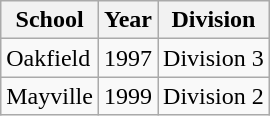<table class="wikitable">
<tr>
<th>School</th>
<th>Year</th>
<th>Division</th>
</tr>
<tr>
<td>Oakfield</td>
<td>1997</td>
<td>Division 3</td>
</tr>
<tr>
<td>Mayville</td>
<td>1999</td>
<td>Division 2</td>
</tr>
</table>
